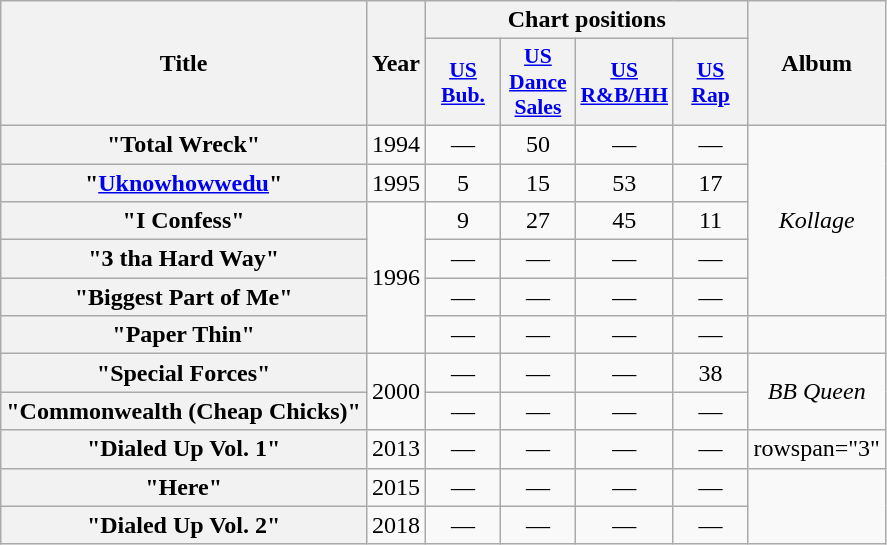<table class="wikitable plainrowheaders" style="text-align:center">
<tr>
<th scope="col" rowspan="2">Title</th>
<th scope="col" rowspan="2">Year</th>
<th scope="col" colspan="4">Chart positions</th>
<th scope="col" rowspan="2">Album</th>
</tr>
<tr>
<th scope="col" style="width:3em;font-size:90%;"><a href='#'>US<br>Bub.</a><br></th>
<th scope="col" style="width:3em;font-size:90%;"><a href='#'>US<br>Dance<br>Sales</a><br></th>
<th scope="col" style="width:3em;font-size:90%;"><a href='#'>US<br>R&B/HH</a><br></th>
<th scope="col" style="width:3em;font-size:90%;"><a href='#'>US<br>Rap</a><br></th>
</tr>
<tr>
<th scope="row">"Total Wreck"</th>
<td>1994</td>
<td>—</td>
<td>50</td>
<td>—</td>
<td>—</td>
<td rowspan="5"><em>Kollage</em></td>
</tr>
<tr>
<th scope="row">"<a href='#'>Uknowhowwedu</a>"</th>
<td>1995</td>
<td>5</td>
<td>15</td>
<td>53</td>
<td>17</td>
</tr>
<tr>
<th scope="row">"I Confess"</th>
<td rowspan="4">1996</td>
<td>9</td>
<td>27</td>
<td>45</td>
<td>11</td>
</tr>
<tr>
<th scope="row">"3 tha Hard Way"</th>
<td>—</td>
<td>—</td>
<td>—</td>
<td>—</td>
</tr>
<tr>
<th scope="row">"Biggest Part of Me"</th>
<td>—</td>
<td>—</td>
<td>—</td>
<td>—</td>
</tr>
<tr>
<th scope="row">"Paper Thin"</th>
<td>—</td>
<td>—</td>
<td>—</td>
<td>—</td>
<td></td>
</tr>
<tr>
<th scope="row">"Special Forces"<br></th>
<td rowspan="2">2000</td>
<td>—</td>
<td>—</td>
<td>—</td>
<td>38</td>
<td rowspan="2"><em>BB Queen</em></td>
</tr>
<tr>
<th scope="row">"Commonwealth (Cheap Chicks)"</th>
<td>—</td>
<td>—</td>
<td>—</td>
<td>—</td>
</tr>
<tr>
<th scope="row">"Dialed Up Vol. 1"</th>
<td>2013</td>
<td>—</td>
<td>—</td>
<td>—</td>
<td>—</td>
<td>rowspan="3" </td>
</tr>
<tr>
<th scope="row">"Here"</th>
<td>2015</td>
<td>—</td>
<td>—</td>
<td>—</td>
<td>—</td>
</tr>
<tr>
<th scope="row">"Dialed Up Vol. 2"</th>
<td>2018</td>
<td>—</td>
<td>—</td>
<td>—</td>
<td>—</td>
</tr>
</table>
